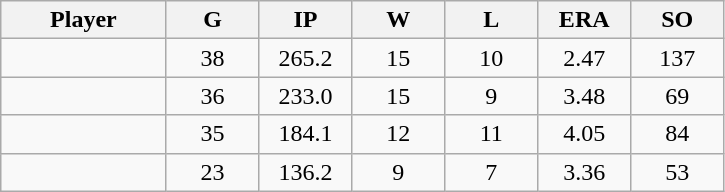<table class="wikitable sortable">
<tr>
<th bgcolor="#DDDDFF" width="16%">Player</th>
<th bgcolor="#DDDDFF" width="9%">G</th>
<th bgcolor="#DDDDFF" width="9%">IP</th>
<th bgcolor="#DDDDFF" width="9%">W</th>
<th bgcolor="#DDDDFF" width="9%">L</th>
<th bgcolor="#DDDDFF" width="9%">ERA</th>
<th bgcolor="#DDDDFF" width="9%">SO</th>
</tr>
<tr align="center">
<td></td>
<td>38</td>
<td>265.2</td>
<td>15</td>
<td>10</td>
<td>2.47</td>
<td>137</td>
</tr>
<tr align="center">
<td></td>
<td>36</td>
<td>233.0</td>
<td>15</td>
<td>9</td>
<td>3.48</td>
<td>69</td>
</tr>
<tr align="center">
<td></td>
<td>35</td>
<td>184.1</td>
<td>12</td>
<td>11</td>
<td>4.05</td>
<td>84</td>
</tr>
<tr align="center">
<td></td>
<td>23</td>
<td>136.2</td>
<td>9</td>
<td>7</td>
<td>3.36</td>
<td>53</td>
</tr>
</table>
